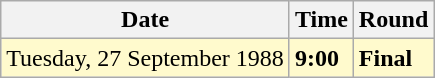<table class="wikitable">
<tr>
<th>Date</th>
<th>Time</th>
<th>Round</th>
</tr>
<tr style=background:lemonchiffon>
<td>Tuesday, 27 September 1988</td>
<td><strong>9:00</strong></td>
<td><strong>Final</strong></td>
</tr>
</table>
